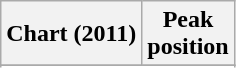<table class="wikitable plainrowheaders sortable">
<tr>
<th>Chart (2011)</th>
<th>Peak<br>position</th>
</tr>
<tr>
</tr>
<tr>
</tr>
<tr>
</tr>
<tr>
</tr>
<tr>
</tr>
<tr>
</tr>
<tr>
</tr>
<tr>
</tr>
<tr>
</tr>
<tr>
</tr>
<tr>
</tr>
<tr>
</tr>
<tr>
</tr>
<tr>
</tr>
<tr>
</tr>
<tr>
</tr>
<tr>
</tr>
</table>
